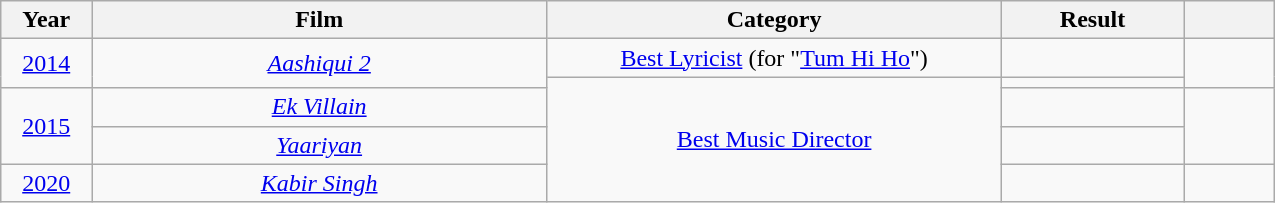<table class="wikitable sortable">
<tr>
<th style="width:5%;">Year</th>
<th style="width:25%;">Film</th>
<th style="width:25%;">Category</th>
<th style="width:10%;">Result</th>
<th style="width:5%;"></th>
</tr>
<tr>
<td style="text-align:center;" rowspan="2"><a href='#'>2014</a></td>
<td style="text-align:center;" rowspan="2"><em><a href='#'>Aashiqui 2</a></em></td>
<td style="text-align:center;"><a href='#'>Best Lyricist</a> (for "<a href='#'>Tum Hi Ho</a>")</td>
<td></td>
<td rowspan="2"></td>
</tr>
<tr>
<td style="text-align:center;" rowspan="4"><a href='#'>Best Music Director</a></td>
<td></td>
</tr>
<tr>
<td style="text-align:center;" rowspan="2"><a href='#'>2015</a></td>
<td style="text-align:center;"><em><a href='#'>Ek Villain</a></em></td>
<td></td>
<td rowspan="2"></td>
</tr>
<tr>
<td style="text-align:center;"><em><a href='#'>Yaariyan</a></em></td>
<td></td>
</tr>
<tr>
<td style="text-align:center;"><a href='#'>2020</a></td>
<td style="text-align:center;"><em><a href='#'>Kabir Singh</a></em></td>
<td></td>
<td></td>
</tr>
</table>
